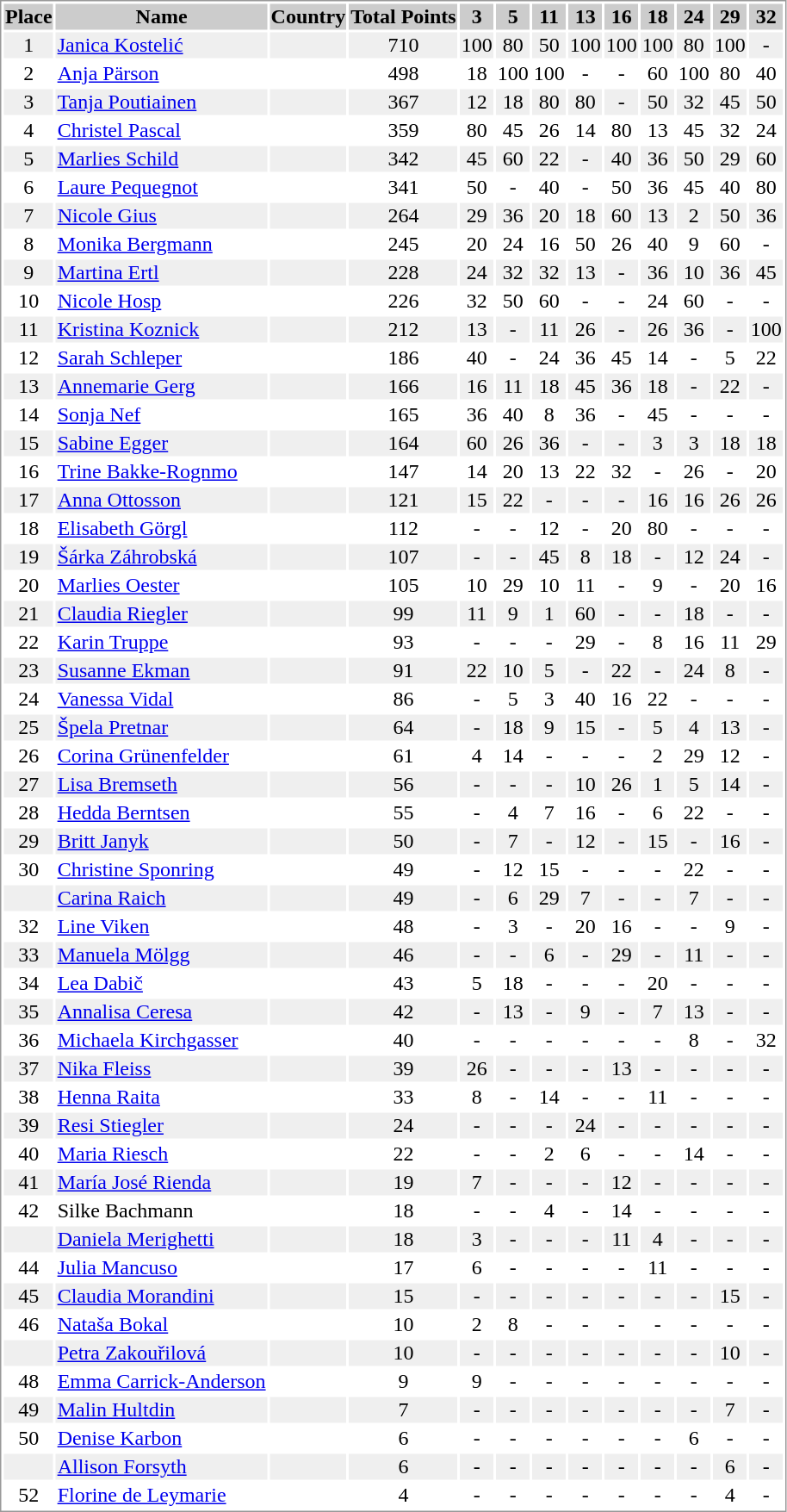<table border="0" style="border: 1px solid #999; background-color:#FFFFFF; text-align:center">
<tr align="center" bgcolor="#CCCCCC">
<th>Place</th>
<th>Name</th>
<th>Country</th>
<th>Total Points</th>
<th>3</th>
<th>5</th>
<th>11</th>
<th>13</th>
<th>16</th>
<th>18</th>
<th>24</th>
<th>29</th>
<th>32</th>
</tr>
<tr bgcolor="#EFEFEF">
<td>1</td>
<td align="left"><a href='#'>Janica Kostelić</a></td>
<td align="left"></td>
<td>710</td>
<td>100</td>
<td>80</td>
<td>50</td>
<td>100</td>
<td>100</td>
<td>100</td>
<td>80</td>
<td>100</td>
<td>-</td>
</tr>
<tr>
<td>2</td>
<td align="left"><a href='#'>Anja Pärson</a></td>
<td align="left"></td>
<td>498</td>
<td>18</td>
<td>100</td>
<td>100</td>
<td>-</td>
<td>-</td>
<td>60</td>
<td>100</td>
<td>80</td>
<td>40</td>
</tr>
<tr bgcolor="#EFEFEF">
<td>3</td>
<td align="left"><a href='#'>Tanja Poutiainen</a></td>
<td align="left"></td>
<td>367</td>
<td>12</td>
<td>18</td>
<td>80</td>
<td>80</td>
<td>-</td>
<td>50</td>
<td>32</td>
<td>45</td>
<td>50</td>
</tr>
<tr>
<td>4</td>
<td align="left"><a href='#'>Christel Pascal</a></td>
<td align="left"></td>
<td>359</td>
<td>80</td>
<td>45</td>
<td>26</td>
<td>14</td>
<td>80</td>
<td>13</td>
<td>45</td>
<td>32</td>
<td>24</td>
</tr>
<tr bgcolor="#EFEFEF">
<td>5</td>
<td align="left"><a href='#'>Marlies Schild</a></td>
<td align="left"></td>
<td>342</td>
<td>45</td>
<td>60</td>
<td>22</td>
<td>-</td>
<td>40</td>
<td>36</td>
<td>50</td>
<td>29</td>
<td>60</td>
</tr>
<tr>
<td>6</td>
<td align="left"><a href='#'>Laure Pequegnot</a></td>
<td align="left"></td>
<td>341</td>
<td>50</td>
<td>-</td>
<td>40</td>
<td>-</td>
<td>50</td>
<td>36</td>
<td>45</td>
<td>40</td>
<td>80</td>
</tr>
<tr bgcolor="#EFEFEF">
<td>7</td>
<td align="left"><a href='#'>Nicole Gius</a></td>
<td align="left"></td>
<td>264</td>
<td>29</td>
<td>36</td>
<td>20</td>
<td>18</td>
<td>60</td>
<td>13</td>
<td>2</td>
<td>50</td>
<td>36</td>
</tr>
<tr>
<td>8</td>
<td align="left"><a href='#'>Monika Bergmann</a></td>
<td align="left"></td>
<td>245</td>
<td>20</td>
<td>24</td>
<td>16</td>
<td>50</td>
<td>26</td>
<td>40</td>
<td>9</td>
<td>60</td>
<td>-</td>
</tr>
<tr bgcolor="#EFEFEF">
<td>9</td>
<td align="left"><a href='#'>Martina Ertl</a></td>
<td align="left"></td>
<td>228</td>
<td>24</td>
<td>32</td>
<td>32</td>
<td>13</td>
<td>-</td>
<td>36</td>
<td>10</td>
<td>36</td>
<td>45</td>
</tr>
<tr>
<td>10</td>
<td align="left"><a href='#'>Nicole Hosp</a></td>
<td align="left"></td>
<td>226</td>
<td>32</td>
<td>50</td>
<td>60</td>
<td>-</td>
<td>-</td>
<td>24</td>
<td>60</td>
<td>-</td>
<td>-</td>
</tr>
<tr bgcolor="#EFEFEF">
<td>11</td>
<td align="left"><a href='#'>Kristina Koznick</a></td>
<td align="left"></td>
<td>212</td>
<td>13</td>
<td>-</td>
<td>11</td>
<td>26</td>
<td>-</td>
<td>26</td>
<td>36</td>
<td>-</td>
<td>100</td>
</tr>
<tr>
<td>12</td>
<td align="left"><a href='#'>Sarah Schleper</a></td>
<td align="left"></td>
<td>186</td>
<td>40</td>
<td>-</td>
<td>24</td>
<td>36</td>
<td>45</td>
<td>14</td>
<td>-</td>
<td>5</td>
<td>22</td>
</tr>
<tr bgcolor="#EFEFEF">
<td>13</td>
<td align="left"><a href='#'>Annemarie Gerg</a></td>
<td align="left"></td>
<td>166</td>
<td>16</td>
<td>11</td>
<td>18</td>
<td>45</td>
<td>36</td>
<td>18</td>
<td>-</td>
<td>22</td>
<td>-</td>
</tr>
<tr>
<td>14</td>
<td align="left"><a href='#'>Sonja Nef</a></td>
<td align="left"></td>
<td>165</td>
<td>36</td>
<td>40</td>
<td>8</td>
<td>36</td>
<td>-</td>
<td>45</td>
<td>-</td>
<td>-</td>
<td>-</td>
</tr>
<tr bgcolor="#EFEFEF">
<td>15</td>
<td align="left"><a href='#'>Sabine Egger</a></td>
<td align="left"></td>
<td>164</td>
<td>60</td>
<td>26</td>
<td>36</td>
<td>-</td>
<td>-</td>
<td>3</td>
<td>3</td>
<td>18</td>
<td>18</td>
</tr>
<tr>
<td>16</td>
<td align="left"><a href='#'>Trine Bakke-Rognmo</a></td>
<td align="left"></td>
<td>147</td>
<td>14</td>
<td>20</td>
<td>13</td>
<td>22</td>
<td>32</td>
<td>-</td>
<td>26</td>
<td>-</td>
<td>20</td>
</tr>
<tr bgcolor="#EFEFEF">
<td>17</td>
<td align="left"><a href='#'>Anna Ottosson</a></td>
<td align="left"></td>
<td>121</td>
<td>15</td>
<td>22</td>
<td>-</td>
<td>-</td>
<td>-</td>
<td>16</td>
<td>16</td>
<td>26</td>
<td>26</td>
</tr>
<tr>
<td>18</td>
<td align="left"><a href='#'>Elisabeth Görgl</a></td>
<td align="left"></td>
<td>112</td>
<td>-</td>
<td>-</td>
<td>12</td>
<td>-</td>
<td>20</td>
<td>80</td>
<td>-</td>
<td>-</td>
<td>-</td>
</tr>
<tr bgcolor="#EFEFEF">
<td>19</td>
<td align="left"><a href='#'>Šárka Záhrobská</a></td>
<td align="left"></td>
<td>107</td>
<td>-</td>
<td>-</td>
<td>45</td>
<td>8</td>
<td>18</td>
<td>-</td>
<td>12</td>
<td>24</td>
<td>-</td>
</tr>
<tr>
<td>20</td>
<td align="left"><a href='#'>Marlies Oester</a></td>
<td align="left"></td>
<td>105</td>
<td>10</td>
<td>29</td>
<td>10</td>
<td>11</td>
<td>-</td>
<td>9</td>
<td>-</td>
<td>20</td>
<td>16</td>
</tr>
<tr bgcolor="#EFEFEF">
<td>21</td>
<td align="left"><a href='#'>Claudia Riegler</a></td>
<td align="left"></td>
<td>99</td>
<td>11</td>
<td>9</td>
<td>1</td>
<td>60</td>
<td>-</td>
<td>-</td>
<td>18</td>
<td>-</td>
<td>-</td>
</tr>
<tr>
<td>22</td>
<td align="left"><a href='#'>Karin Truppe</a></td>
<td align="left"></td>
<td>93</td>
<td>-</td>
<td>-</td>
<td>-</td>
<td>29</td>
<td>-</td>
<td>8</td>
<td>16</td>
<td>11</td>
<td>29</td>
</tr>
<tr bgcolor="#EFEFEF">
<td>23</td>
<td align="left"><a href='#'>Susanne Ekman</a></td>
<td align="left"></td>
<td>91</td>
<td>22</td>
<td>10</td>
<td>5</td>
<td>-</td>
<td>22</td>
<td>-</td>
<td>24</td>
<td>8</td>
<td>-</td>
</tr>
<tr>
<td>24</td>
<td align="left"><a href='#'>Vanessa Vidal</a></td>
<td align="left"></td>
<td>86</td>
<td>-</td>
<td>5</td>
<td>3</td>
<td>40</td>
<td>16</td>
<td>22</td>
<td>-</td>
<td>-</td>
<td>-</td>
</tr>
<tr bgcolor="#EFEFEF">
<td>25</td>
<td align="left"><a href='#'>Špela Pretnar</a></td>
<td align="left"></td>
<td>64</td>
<td>-</td>
<td>18</td>
<td>9</td>
<td>15</td>
<td>-</td>
<td>5</td>
<td>4</td>
<td>13</td>
<td>-</td>
</tr>
<tr>
<td>26</td>
<td align="left"><a href='#'>Corina Grünenfelder</a></td>
<td align="left"></td>
<td>61</td>
<td>4</td>
<td>14</td>
<td>-</td>
<td>-</td>
<td>-</td>
<td>2</td>
<td>29</td>
<td>12</td>
<td>-</td>
</tr>
<tr bgcolor="#EFEFEF">
<td>27</td>
<td align="left"><a href='#'>Lisa Bremseth</a></td>
<td align="left"></td>
<td>56</td>
<td>-</td>
<td>-</td>
<td>-</td>
<td>10</td>
<td>26</td>
<td>1</td>
<td>5</td>
<td>14</td>
<td>-</td>
</tr>
<tr>
<td>28</td>
<td align="left"><a href='#'>Hedda Berntsen</a></td>
<td align="left"></td>
<td>55</td>
<td>-</td>
<td>4</td>
<td>7</td>
<td>16</td>
<td>-</td>
<td>6</td>
<td>22</td>
<td>-</td>
<td>-</td>
</tr>
<tr bgcolor="#EFEFEF">
<td>29</td>
<td align="left"><a href='#'>Britt Janyk</a></td>
<td align="left"></td>
<td>50</td>
<td>-</td>
<td>7</td>
<td>-</td>
<td>12</td>
<td>-</td>
<td>15</td>
<td>-</td>
<td>16</td>
<td>-</td>
</tr>
<tr>
<td>30</td>
<td align="left"><a href='#'>Christine Sponring</a></td>
<td align="left"></td>
<td>49</td>
<td>-</td>
<td>12</td>
<td>15</td>
<td>-</td>
<td>-</td>
<td>-</td>
<td>22</td>
<td>-</td>
<td>-</td>
</tr>
<tr bgcolor="#EFEFEF">
<td></td>
<td align="left"><a href='#'>Carina Raich</a></td>
<td align="left"></td>
<td>49</td>
<td>-</td>
<td>6</td>
<td>29</td>
<td>7</td>
<td>-</td>
<td>-</td>
<td>7</td>
<td>-</td>
<td>-</td>
</tr>
<tr>
<td>32</td>
<td align="left"><a href='#'>Line Viken</a></td>
<td align="left"></td>
<td>48</td>
<td>-</td>
<td>3</td>
<td>-</td>
<td>20</td>
<td>16</td>
<td>-</td>
<td>-</td>
<td>9</td>
<td>-</td>
</tr>
<tr bgcolor="#EFEFEF">
<td>33</td>
<td align="left"><a href='#'>Manuela Mölgg</a></td>
<td align="left"></td>
<td>46</td>
<td>-</td>
<td>-</td>
<td>6</td>
<td>-</td>
<td>29</td>
<td>-</td>
<td>11</td>
<td>-</td>
<td>-</td>
</tr>
<tr>
<td>34</td>
<td align="left"><a href='#'>Lea Dabič</a></td>
<td align="left"></td>
<td>43</td>
<td>5</td>
<td>18</td>
<td>-</td>
<td>-</td>
<td>-</td>
<td>20</td>
<td>-</td>
<td>-</td>
<td>-</td>
</tr>
<tr bgcolor="#EFEFEF">
<td>35</td>
<td align="left"><a href='#'>Annalisa Ceresa</a></td>
<td align="left"></td>
<td>42</td>
<td>-</td>
<td>13</td>
<td>-</td>
<td>9</td>
<td>-</td>
<td>7</td>
<td>13</td>
<td>-</td>
<td>-</td>
</tr>
<tr>
<td>36</td>
<td align="left"><a href='#'>Michaela Kirchgasser</a></td>
<td align="left"></td>
<td>40</td>
<td>-</td>
<td>-</td>
<td>-</td>
<td>-</td>
<td>-</td>
<td>-</td>
<td>8</td>
<td>-</td>
<td>32</td>
</tr>
<tr bgcolor="#EFEFEF">
<td>37</td>
<td align="left"><a href='#'>Nika Fleiss</a></td>
<td align="left"></td>
<td>39</td>
<td>26</td>
<td>-</td>
<td>-</td>
<td>-</td>
<td>13</td>
<td>-</td>
<td>-</td>
<td>-</td>
<td>-</td>
</tr>
<tr>
<td>38</td>
<td align="left"><a href='#'>Henna Raita</a></td>
<td align="left"></td>
<td>33</td>
<td>8</td>
<td>-</td>
<td>14</td>
<td>-</td>
<td>-</td>
<td>11</td>
<td>-</td>
<td>-</td>
<td>-</td>
</tr>
<tr bgcolor="#EFEFEF">
<td>39</td>
<td align="left"><a href='#'>Resi Stiegler</a></td>
<td align="left"></td>
<td>24</td>
<td>-</td>
<td>-</td>
<td>-</td>
<td>24</td>
<td>-</td>
<td>-</td>
<td>-</td>
<td>-</td>
<td>-</td>
</tr>
<tr>
<td>40</td>
<td align="left"><a href='#'>Maria Riesch</a></td>
<td align="left"></td>
<td>22</td>
<td>-</td>
<td>-</td>
<td>2</td>
<td>6</td>
<td>-</td>
<td>-</td>
<td>14</td>
<td>-</td>
<td>-</td>
</tr>
<tr bgcolor="#EFEFEF">
<td>41</td>
<td align="left"><a href='#'>María José Rienda</a></td>
<td align="left"></td>
<td>19</td>
<td>7</td>
<td>-</td>
<td>-</td>
<td>-</td>
<td>12</td>
<td>-</td>
<td>-</td>
<td>-</td>
<td>-</td>
</tr>
<tr>
<td>42</td>
<td align="left">Silke Bachmann</td>
<td align="left"></td>
<td>18</td>
<td>-</td>
<td>-</td>
<td>4</td>
<td>-</td>
<td>14</td>
<td>-</td>
<td>-</td>
<td>-</td>
<td>-</td>
</tr>
<tr bgcolor="#EFEFEF">
<td></td>
<td align="left"><a href='#'>Daniela Merighetti</a></td>
<td align="left"></td>
<td>18</td>
<td>3</td>
<td>-</td>
<td>-</td>
<td>-</td>
<td>11</td>
<td>4</td>
<td>-</td>
<td>-</td>
<td>-</td>
</tr>
<tr>
<td>44</td>
<td align="left"><a href='#'>Julia Mancuso</a></td>
<td align="left"></td>
<td>17</td>
<td>6</td>
<td>-</td>
<td>-</td>
<td>-</td>
<td>-</td>
<td>11</td>
<td>-</td>
<td>-</td>
<td>-</td>
</tr>
<tr bgcolor="#EFEFEF">
<td>45</td>
<td align="left"><a href='#'>Claudia Morandini</a></td>
<td align="left"></td>
<td>15</td>
<td>-</td>
<td>-</td>
<td>-</td>
<td>-</td>
<td>-</td>
<td>-</td>
<td>-</td>
<td>15</td>
<td>-</td>
</tr>
<tr>
<td>46</td>
<td align="left"><a href='#'>Nataša Bokal</a></td>
<td align="left"></td>
<td>10</td>
<td>2</td>
<td>8</td>
<td>-</td>
<td>-</td>
<td>-</td>
<td>-</td>
<td>-</td>
<td>-</td>
<td>-</td>
</tr>
<tr bgcolor="#EFEFEF">
<td></td>
<td align="left"><a href='#'>Petra Zakouřilová</a></td>
<td align="left"></td>
<td>10</td>
<td>-</td>
<td>-</td>
<td>-</td>
<td>-</td>
<td>-</td>
<td>-</td>
<td>-</td>
<td>10</td>
<td>-</td>
</tr>
<tr>
<td>48</td>
<td align="left"><a href='#'>Emma Carrick-Anderson</a></td>
<td align="left"></td>
<td>9</td>
<td>9</td>
<td>-</td>
<td>-</td>
<td>-</td>
<td>-</td>
<td>-</td>
<td>-</td>
<td>-</td>
<td>-</td>
</tr>
<tr bgcolor="#EFEFEF">
<td>49</td>
<td align="left"><a href='#'>Malin Hultdin</a></td>
<td align="left"></td>
<td>7</td>
<td>-</td>
<td>-</td>
<td>-</td>
<td>-</td>
<td>-</td>
<td>-</td>
<td>-</td>
<td>7</td>
<td>-</td>
</tr>
<tr>
<td>50</td>
<td align="left"><a href='#'>Denise Karbon</a></td>
<td align="left"></td>
<td>6</td>
<td>-</td>
<td>-</td>
<td>-</td>
<td>-</td>
<td>-</td>
<td>-</td>
<td>6</td>
<td>-</td>
<td>-</td>
</tr>
<tr bgcolor="#EFEFEF">
<td></td>
<td align="left"><a href='#'>Allison Forsyth</a></td>
<td align="left"></td>
<td>6</td>
<td>-</td>
<td>-</td>
<td>-</td>
<td>-</td>
<td>-</td>
<td>-</td>
<td>-</td>
<td>6</td>
<td>-</td>
</tr>
<tr>
<td>52</td>
<td align="left"><a href='#'>Florine de Leymarie</a></td>
<td align="left"></td>
<td>4</td>
<td>-</td>
<td>-</td>
<td>-</td>
<td>-</td>
<td>-</td>
<td>-</td>
<td>-</td>
<td>4</td>
<td>-</td>
</tr>
</table>
